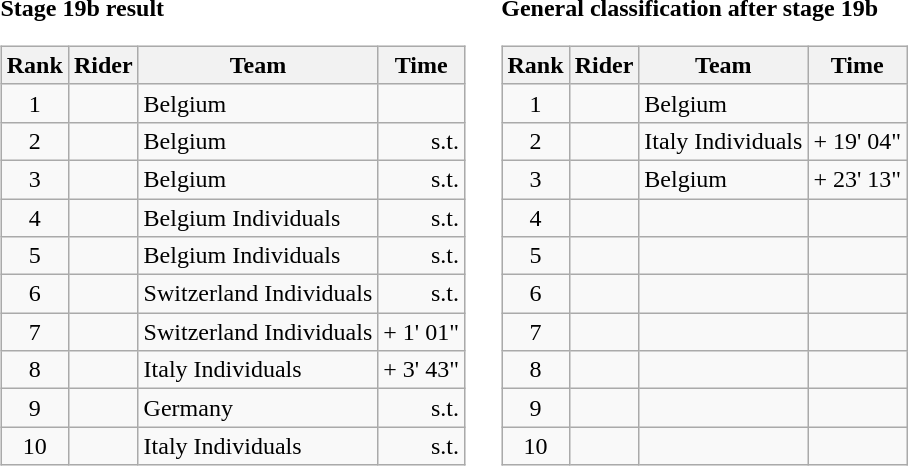<table>
<tr>
<td><strong>Stage 19b result</strong><br><table class="wikitable">
<tr>
<th scope="col">Rank</th>
<th scope="col">Rider</th>
<th scope="col">Team</th>
<th scope="col">Time</th>
</tr>
<tr>
<td style="text-align:center;">1</td>
<td></td>
<td>Belgium</td>
<td style="text-align:right;"></td>
</tr>
<tr>
<td style="text-align:center;">2</td>
<td></td>
<td>Belgium</td>
<td style="text-align:right;">s.t.</td>
</tr>
<tr>
<td style="text-align:center;">3</td>
<td></td>
<td>Belgium</td>
<td style="text-align:right;">s.t.</td>
</tr>
<tr>
<td style="text-align:center;">4</td>
<td></td>
<td>Belgium Individuals</td>
<td style="text-align:right;">s.t.</td>
</tr>
<tr>
<td style="text-align:center;">5</td>
<td></td>
<td>Belgium Individuals</td>
<td style="text-align:right;">s.t.</td>
</tr>
<tr>
<td style="text-align:center;">6</td>
<td></td>
<td>Switzerland Individuals</td>
<td style="text-align:right;">s.t.</td>
</tr>
<tr>
<td style="text-align:center;">7</td>
<td></td>
<td>Switzerland Individuals</td>
<td style="text-align:right;">+ 1' 01"</td>
</tr>
<tr>
<td style="text-align:center;">8</td>
<td></td>
<td>Italy Individuals</td>
<td style="text-align:right;">+ 3' 43"</td>
</tr>
<tr>
<td style="text-align:center;">9</td>
<td></td>
<td>Germany</td>
<td style="text-align:right;">s.t.</td>
</tr>
<tr>
<td style="text-align:center;">10</td>
<td></td>
<td>Italy Individuals</td>
<td style="text-align:right;">s.t.</td>
</tr>
</table>
</td>
<td></td>
<td><strong>General classification after stage 19b</strong><br><table class="wikitable">
<tr>
<th scope="col">Rank</th>
<th scope="col">Rider</th>
<th scope="col">Team</th>
<th scope="col">Time</th>
</tr>
<tr>
<td style="text-align:center;">1</td>
<td></td>
<td>Belgium</td>
<td style="text-align:right;"></td>
</tr>
<tr>
<td style="text-align:center;">2</td>
<td></td>
<td>Italy Individuals</td>
<td style="text-align:right;">+ 19' 04"</td>
</tr>
<tr>
<td style="text-align:center;">3</td>
<td></td>
<td>Belgium</td>
<td style="text-align:right;">+ 23' 13"</td>
</tr>
<tr>
<td style="text-align:center;">4</td>
<td></td>
<td></td>
<td></td>
</tr>
<tr>
<td style="text-align:center;">5</td>
<td></td>
<td></td>
<td></td>
</tr>
<tr>
<td style="text-align:center;">6</td>
<td></td>
<td></td>
<td></td>
</tr>
<tr>
<td style="text-align:center;">7</td>
<td></td>
<td></td>
<td></td>
</tr>
<tr>
<td style="text-align:center;">8</td>
<td></td>
<td></td>
<td></td>
</tr>
<tr>
<td style="text-align:center;">9</td>
<td></td>
<td></td>
<td></td>
</tr>
<tr>
<td style="text-align:center;">10</td>
<td></td>
<td></td>
<td></td>
</tr>
</table>
</td>
</tr>
</table>
